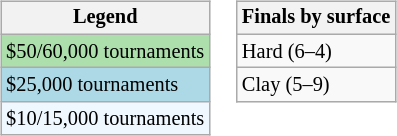<table>
<tr valign=top>
<td><br><table class=wikitable style="font-size:85%">
<tr>
<th>Legend</th>
</tr>
<tr style="background:#addfad;">
<td>$50/60,000 tournaments</td>
</tr>
<tr style="background:lightblue;">
<td>$25,000 tournaments</td>
</tr>
<tr style="background:#f0f8ff;">
<td>$10/15,000 tournaments</td>
</tr>
</table>
</td>
<td><br><table class=wikitable style="font-size:85%">
<tr>
<th>Finals by surface</th>
</tr>
<tr>
<td>Hard (6–4)</td>
</tr>
<tr>
<td>Clay (5–9)</td>
</tr>
</table>
</td>
</tr>
</table>
